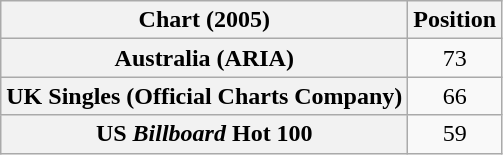<table class="wikitable sortable plainrowheaders" style="text-align:center;">
<tr>
<th>Chart (2005)</th>
<th>Position</th>
</tr>
<tr>
<th scope="row">Australia (ARIA)</th>
<td>73</td>
</tr>
<tr>
<th scope="row">UK Singles (Official Charts Company)</th>
<td>66</td>
</tr>
<tr>
<th scope="row">US <em>Billboard</em> Hot 100</th>
<td>59</td>
</tr>
</table>
